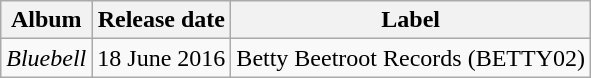<table class="wikitable">
<tr>
<th>Album</th>
<th>Release date</th>
<th>Label</th>
</tr>
<tr>
<td><em>Bluebell</em></td>
<td>18 June 2016</td>
<td>Betty Beetroot Records (BETTY02)</td>
</tr>
</table>
